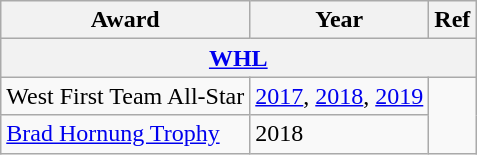<table class="wikitable">
<tr>
<th>Award</th>
<th>Year</th>
<th>Ref</th>
</tr>
<tr>
<th colspan="3"><a href='#'>WHL</a></th>
</tr>
<tr>
<td>West First Team All-Star</td>
<td><a href='#'>2017</a>, <a href='#'>2018</a>, <a href='#'>2019</a></td>
<td rowspan="2"></td>
</tr>
<tr>
<td><a href='#'>Brad Hornung Trophy</a></td>
<td>2018</td>
</tr>
</table>
